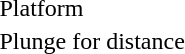<table>
<tr valign="top">
<td>Platform<br></td>
<td></td>
<td></td>
<td></td>
</tr>
<tr valign="top">
<td>Plunge for distance<br></td>
<td></td>
<td></td>
<td></td>
</tr>
</table>
